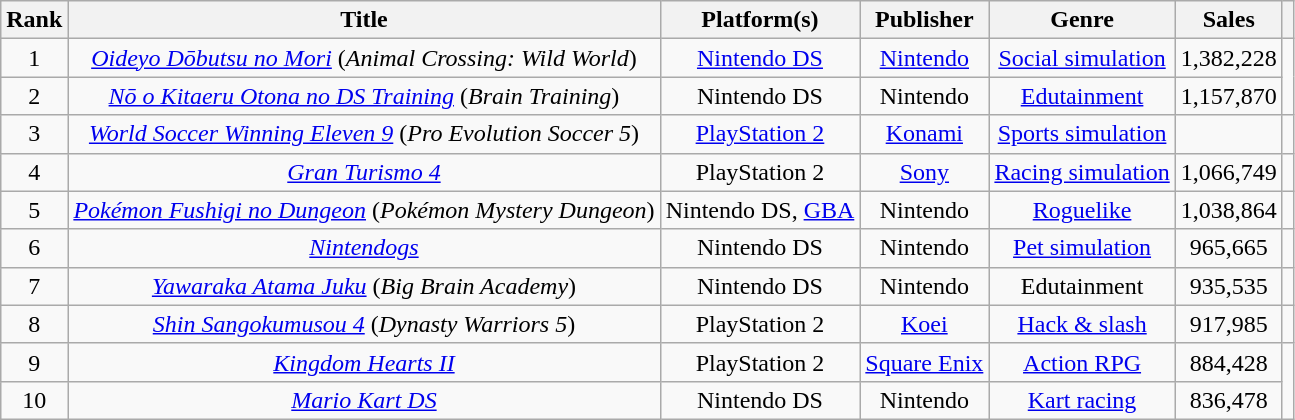<table class="wikitable sortable" style="text-align:center">
<tr>
<th>Rank</th>
<th>Title</th>
<th>Platform(s)</th>
<th>Publisher</th>
<th>Genre</th>
<th>Sales</th>
<th class="unsortable"></th>
</tr>
<tr>
<td>1</td>
<td><a href='#'><em>Oideyo Dōbutsu no Mori</em></a> (<em>Animal Crossing: Wild World</em>)</td>
<td><a href='#'>Nintendo DS</a></td>
<td><a href='#'>Nintendo</a></td>
<td><a href='#'>Social simulation</a></td>
<td>1,382,228</td>
<td rowspan="2"></td>
</tr>
<tr>
<td>2</td>
<td><em><a href='#'>Nō o Kitaeru Otona no DS Training</a></em> (<em>Brain Training</em>)</td>
<td>Nintendo DS</td>
<td>Nintendo</td>
<td><a href='#'>Edutainment</a></td>
<td>1,157,870</td>
</tr>
<tr>
<td>3</td>
<td><em><a href='#'>World Soccer Winning Eleven 9</a></em> (<em>Pro Evolution Soccer 5</em>)</td>
<td><a href='#'>PlayStation 2</a></td>
<td><a href='#'>Konami</a></td>
<td><a href='#'>Sports simulation</a></td>
<td></td>
<td></td>
</tr>
<tr>
<td>4</td>
<td><em><a href='#'>Gran Turismo 4</a></em></td>
<td>PlayStation 2</td>
<td><a href='#'>Sony</a></td>
<td><a href='#'>Racing simulation</a></td>
<td>1,066,749</td>
<td></td>
</tr>
<tr>
<td>5</td>
<td><em><a href='#'>Pokémon Fushigi no Dungeon</a></em> (<em>Pokémon Mystery Dungeon</em>)</td>
<td>Nintendo DS, <a href='#'>GBA</a></td>
<td>Nintendo</td>
<td><a href='#'>Roguelike</a></td>
<td>1,038,864</td>
<td></td>
</tr>
<tr>
<td>6</td>
<td><em><a href='#'>Nintendogs</a></em></td>
<td>Nintendo DS</td>
<td>Nintendo</td>
<td><a href='#'>Pet simulation</a></td>
<td>965,665</td>
<td></td>
</tr>
<tr>
<td>7</td>
<td><a href='#'><em>Yawaraka Atama Juku</em></a> (<em>Big Brain Academy</em>)</td>
<td>Nintendo DS</td>
<td>Nintendo</td>
<td>Edutainment</td>
<td>935,535</td>
<td></td>
</tr>
<tr>
<td>8</td>
<td><em><a href='#'>Shin Sangokumusou 4</a></em> (<em>Dynasty Warriors 5</em>)</td>
<td>PlayStation 2</td>
<td><a href='#'>Koei</a></td>
<td><a href='#'>Hack & slash</a></td>
<td>917,985</td>
<td></td>
</tr>
<tr>
<td>9</td>
<td><em><a href='#'>Kingdom Hearts II</a></em></td>
<td>PlayStation 2</td>
<td><a href='#'>Square Enix</a></td>
<td><a href='#'>Action RPG</a></td>
<td>884,428</td>
<td rowspan="2"></td>
</tr>
<tr>
<td>10</td>
<td><em><a href='#'>Mario Kart DS</a></em></td>
<td>Nintendo DS</td>
<td>Nintendo</td>
<td><a href='#'>Kart racing</a></td>
<td>836,478</td>
</tr>
</table>
